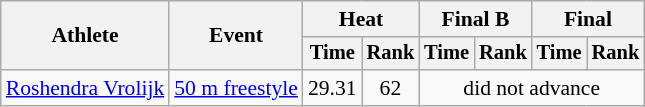<table class=wikitable style="font-size:90%">
<tr>
<th rowspan="2">Athlete</th>
<th rowspan="2">Event</th>
<th colspan="2">Heat</th>
<th colspan="2">Final B</th>
<th colspan="2">Final</th>
</tr>
<tr style="font-size:95%">
<th>Time</th>
<th>Rank</th>
<th>Time</th>
<th>Rank</th>
<th>Time</th>
<th>Rank</th>
</tr>
<tr align=center>
<td align=left rowspan=1><a href='#'>Roshendra Vrolijk</a></td>
<td align=left><a href='#'>50 m freestyle</a></td>
<td>29.31</td>
<td>62</td>
<td colspan=4>did not advance</td>
</tr>
</table>
